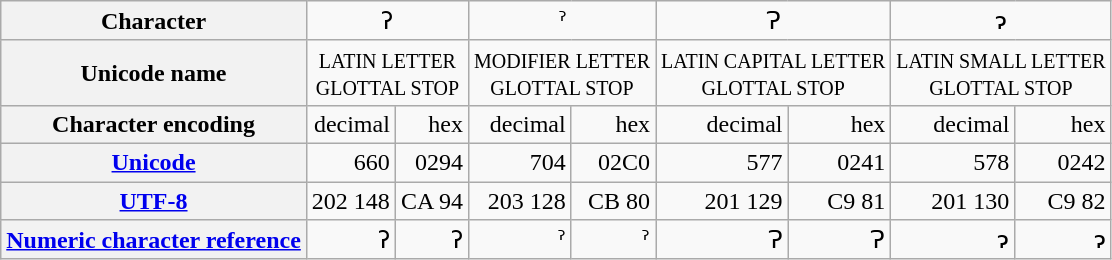<table class=wikitable style=text-align:right>
<tr align=center>
<th>Character</th>
<td colspan=2>ʔ</td>
<td colspan=2>ˀ</td>
<td colspan=2>Ɂ</td>
<td colspan=2>ɂ</td>
</tr>
<tr align=center>
<th>Unicode name</th>
<td colspan=2><small>LATIN LETTER<br>GLOTTAL STOP</small></td>
<td colspan=2><small>MODIFIER LETTER<br>GLOTTAL STOP</small></td>
<td colspan=2><small>LATIN CAPITAL LETTER<br>GLOTTAL STOP</small></td>
<td colspan=2><small>LATIN SMALL LETTER<br>GLOTTAL STOP</small></td>
</tr>
<tr>
<th>Character encoding</th>
<td>decimal</td>
<td>hex</td>
<td>decimal</td>
<td>hex</td>
<td>decimal</td>
<td>hex</td>
<td>decimal</td>
<td>hex</td>
</tr>
<tr>
<th><a href='#'>Unicode</a></th>
<td>660</td>
<td>0294</td>
<td>704</td>
<td>02C0</td>
<td>577</td>
<td>0241</td>
<td>578</td>
<td>0242</td>
</tr>
<tr>
<th><a href='#'>UTF-8</a></th>
<td>202 148</td>
<td>CA 94</td>
<td>203 128</td>
<td>CB 80</td>
<td>201 129</td>
<td>C9 81</td>
<td>201 130</td>
<td>C9 82</td>
</tr>
<tr>
<th><a href='#'>Numeric character reference</a></th>
<td>&#660;</td>
<td>&#x0294;</td>
<td>&#704;</td>
<td>&#x02C0;</td>
<td>&#577;</td>
<td>&#x0241;</td>
<td>&#578;</td>
<td>&#x0242;</td>
</tr>
</table>
